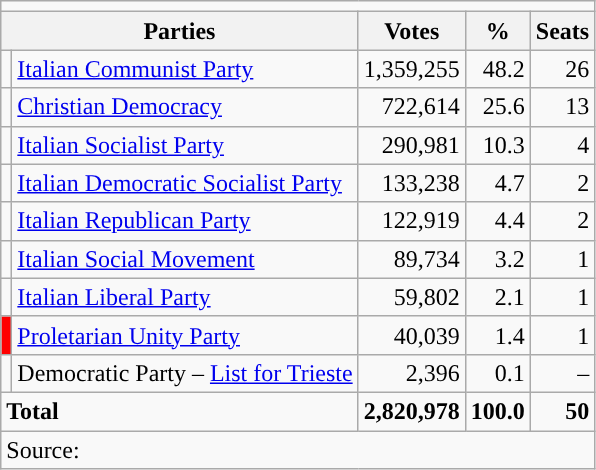<table class="wikitable" style="font-size:100%">
<tr>
<td colspan=5></td>
</tr>
<tr bgcolor="EFEFEF">
<th colspan=2>Parties</th>
<th>Votes</th>
<th>%</th>
<th>Seats</th>
</tr>
<tr>
<td></td>
<td><a href='#'>Italian Communist Party</a></td>
<td align=right>1,359,255</td>
<td align=right>48.2</td>
<td align=right>26</td>
</tr>
<tr>
<td></td>
<td><a href='#'>Christian Democracy</a></td>
<td align=right>722,614</td>
<td align=right>25.6</td>
<td align=right>13</td>
</tr>
<tr>
<td></td>
<td><a href='#'>Italian Socialist Party</a></td>
<td align=right>290,981</td>
<td align=right>10.3</td>
<td align=right>4</td>
</tr>
<tr>
<td></td>
<td><a href='#'>Italian Democratic Socialist Party</a></td>
<td align=right>133,238</td>
<td align=right>4.7</td>
<td align=right>2</td>
</tr>
<tr>
<td></td>
<td><a href='#'>Italian Republican Party</a></td>
<td align=right>122,919</td>
<td align=right>4.4</td>
<td align=right>2</td>
</tr>
<tr>
<td></td>
<td><a href='#'>Italian Social Movement</a></td>
<td align=right>89,734</td>
<td align=right>3.2</td>
<td align=right>1</td>
</tr>
<tr>
<td></td>
<td><a href='#'>Italian Liberal Party</a></td>
<td align=right>59,802</td>
<td align=right>2.1</td>
<td align=right>1</td>
</tr>
<tr>
<td bgcolor="red"></td>
<td><a href='#'>Proletarian Unity Party</a></td>
<td align=right>40,039</td>
<td align=right>1.4</td>
<td align=right>1</td>
</tr>
<tr>
<td></td>
<td>Democratic Party – <a href='#'>List for Trieste</a></td>
<td align=right>2,396</td>
<td align=right>0.1</td>
<td align=right>–</td>
</tr>
<tr>
<td colspan=2><strong>Total</strong></td>
<td align=right><strong>2,820,978</strong></td>
<td align=right><strong>100.0</strong></td>
<td align=right><strong>50</strong></td>
</tr>
<tr>
<td colspan=5>Source: </td>
</tr>
</table>
